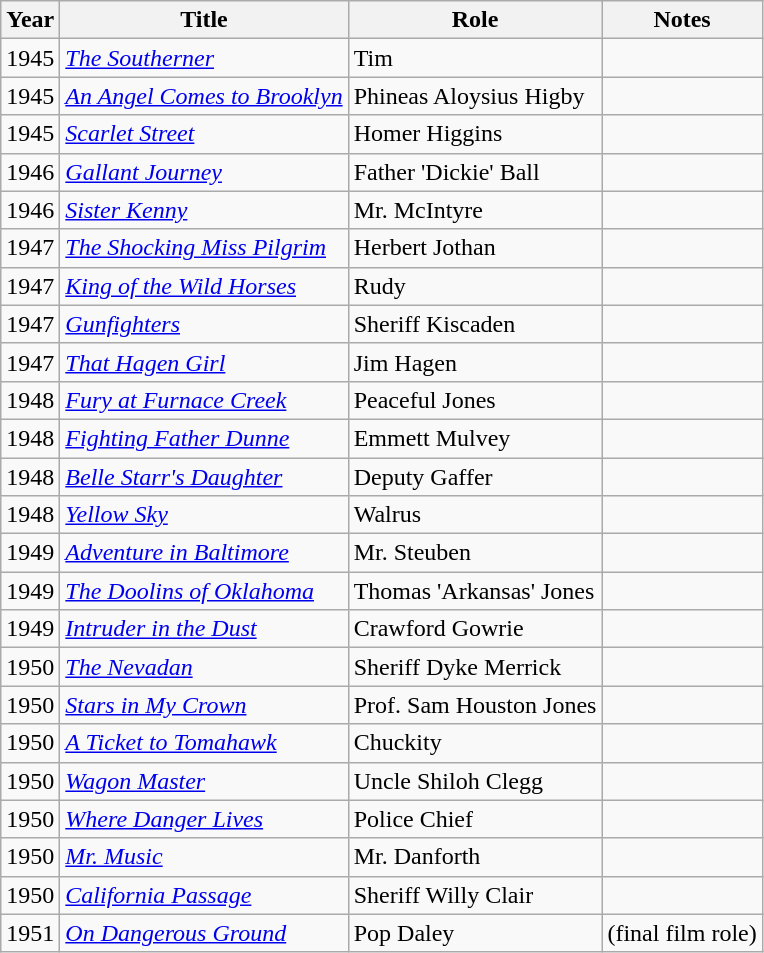<table class="wikitable">
<tr>
<th>Year</th>
<th>Title</th>
<th>Role</th>
<th>Notes</th>
</tr>
<tr>
<td>1945</td>
<td><em><a href='#'>The Southerner</a></em></td>
<td>Tim</td>
<td></td>
</tr>
<tr>
<td>1945</td>
<td><em><a href='#'>An Angel Comes to Brooklyn</a></em></td>
<td>Phineas Aloysius Higby</td>
<td></td>
</tr>
<tr>
<td>1945</td>
<td><em><a href='#'>Scarlet Street</a></em></td>
<td>Homer Higgins</td>
<td></td>
</tr>
<tr>
<td>1946</td>
<td><em><a href='#'>Gallant Journey</a></em></td>
<td>Father 'Dickie' Ball</td>
<td></td>
</tr>
<tr>
<td>1946</td>
<td><em><a href='#'>Sister Kenny</a></em></td>
<td>Mr. McIntyre</td>
<td></td>
</tr>
<tr>
<td>1947</td>
<td><em><a href='#'>The Shocking Miss Pilgrim</a></em></td>
<td>Herbert Jothan</td>
<td></td>
</tr>
<tr>
<td>1947</td>
<td><em><a href='#'>King of the Wild Horses</a></em></td>
<td>Rudy</td>
<td></td>
</tr>
<tr>
<td>1947</td>
<td><em><a href='#'>Gunfighters</a></em></td>
<td>Sheriff Kiscaden</td>
<td></td>
</tr>
<tr>
<td>1947</td>
<td><em><a href='#'>That Hagen Girl</a></em></td>
<td>Jim Hagen</td>
<td></td>
</tr>
<tr>
<td>1948</td>
<td><em><a href='#'>Fury at Furnace Creek</a></em></td>
<td>Peaceful Jones</td>
<td></td>
</tr>
<tr>
<td>1948</td>
<td><em><a href='#'>Fighting Father Dunne</a></em></td>
<td>Emmett Mulvey</td>
<td></td>
</tr>
<tr>
<td>1948</td>
<td><em><a href='#'>Belle Starr's Daughter</a></em></td>
<td>Deputy Gaffer</td>
<td></td>
</tr>
<tr>
<td>1948</td>
<td><em><a href='#'>Yellow Sky</a></em></td>
<td>Walrus</td>
<td></td>
</tr>
<tr>
<td>1949</td>
<td><em><a href='#'>Adventure in Baltimore</a></em></td>
<td>Mr. Steuben</td>
<td></td>
</tr>
<tr>
<td>1949</td>
<td><em><a href='#'>The Doolins of Oklahoma</a></em></td>
<td>Thomas 'Arkansas' Jones</td>
<td></td>
</tr>
<tr>
<td>1949</td>
<td><em><a href='#'>Intruder in the Dust</a></em></td>
<td>Crawford Gowrie</td>
<td></td>
</tr>
<tr>
<td>1950</td>
<td><em><a href='#'>The Nevadan</a></em></td>
<td>Sheriff Dyke Merrick</td>
<td></td>
</tr>
<tr>
<td>1950</td>
<td><em><a href='#'>Stars in My Crown</a></em></td>
<td>Prof. Sam Houston Jones</td>
<td></td>
</tr>
<tr>
<td>1950</td>
<td><em><a href='#'>A Ticket to Tomahawk</a></em></td>
<td>Chuckity</td>
<td></td>
</tr>
<tr>
<td>1950</td>
<td><em><a href='#'>Wagon Master</a></em></td>
<td>Uncle Shiloh Clegg</td>
<td></td>
</tr>
<tr>
<td>1950</td>
<td><em><a href='#'>Where Danger Lives</a></em></td>
<td>Police Chief</td>
<td></td>
</tr>
<tr>
<td>1950</td>
<td><em><a href='#'>Mr. Music</a></em></td>
<td>Mr. Danforth</td>
<td></td>
</tr>
<tr>
<td>1950</td>
<td><em><a href='#'>California Passage</a></em></td>
<td>Sheriff Willy Clair</td>
<td></td>
</tr>
<tr>
<td>1951</td>
<td><em><a href='#'>On Dangerous Ground</a></em></td>
<td>Pop Daley</td>
<td>(final film role)</td>
</tr>
</table>
